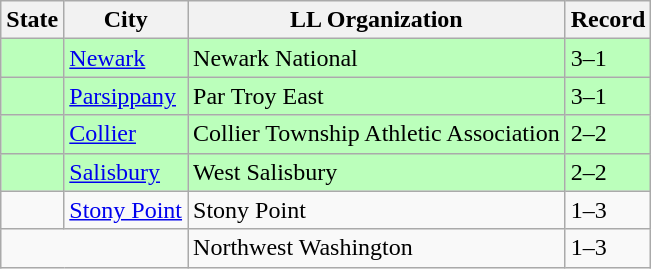<table class="wikitable">
<tr>
<th>State</th>
<th>City</th>
<th>LL Organization</th>
<th>Record</th>
</tr>
<tr bgcolor="bbffbb">
<td><strong></strong></td>
<td><a href='#'>Newark</a></td>
<td>Newark National</td>
<td>3–1</td>
</tr>
<tr bgcolor="bbffbb">
<td><strong></strong></td>
<td><a href='#'>Parsippany</a></td>
<td>Par Troy East</td>
<td>3–1</td>
</tr>
<tr bgcolor="bbffbb">
<td><strong></strong></td>
<td><a href='#'>Collier</a></td>
<td>Collier Township Athletic Association</td>
<td>2–2</td>
</tr>
<tr bgcolor="bbffbb">
<td><strong></strong></td>
<td><a href='#'>Salisbury</a></td>
<td>West Salisbury</td>
<td>2–2</td>
</tr>
<tr>
<td><strong></strong></td>
<td><a href='#'>Stony Point</a></td>
<td>Stony Point</td>
<td>1–3</td>
</tr>
<tr>
<td colspan="2"><strong></strong></td>
<td>Northwest Washington</td>
<td>1–3</td>
</tr>
</table>
